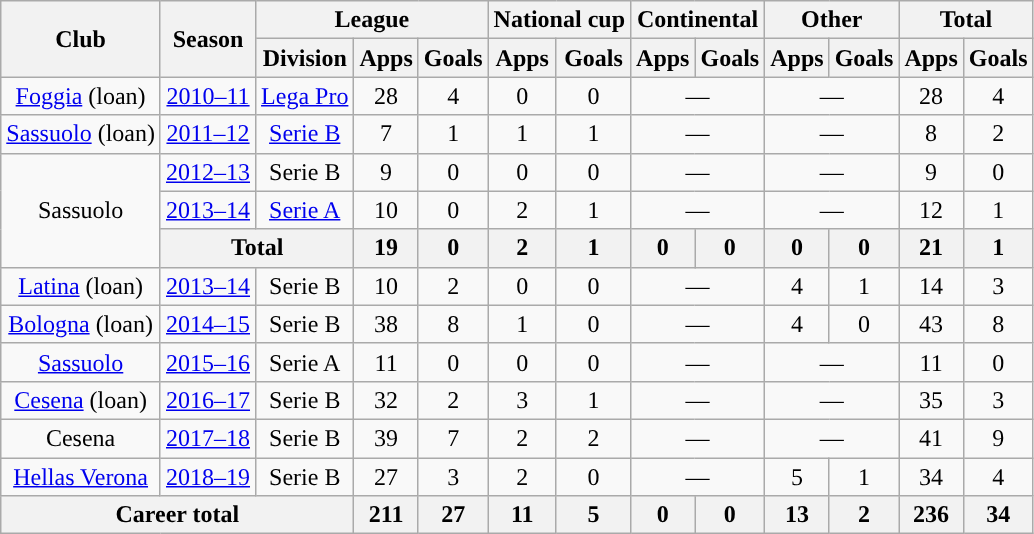<table class="wikitable" style="text-align:center">
<tr>
<th rowspan="2">Club</th>
<th rowspan="2">Season</th>
<th colspan="3">League</th>
<th colspan="2">National cup</th>
<th colspan="2">Continental</th>
<th colspan="2">Other</th>
<th colspan="2">Total</th>
</tr>
<tr>
<th>Division</th>
<th>Apps</th>
<th>Goals</th>
<th>Apps</th>
<th>Goals</th>
<th>Apps</th>
<th>Goals</th>
<th>Apps</th>
<th>Goals</th>
<th>Apps</th>
<th>Goals</th>
</tr>
<tr>
<td><a href='#'>Foggia</a> (loan)</td>
<td><a href='#'>2010–11</a></td>
<td><a href='#'>Lega Pro</a></td>
<td>28</td>
<td>4</td>
<td>0</td>
<td>0</td>
<td colspan="2“">—</td>
<td colspan="2“">—</td>
<td>28</td>
<td>4</td>
</tr>
<tr>
<td><a href='#'>Sassuolo</a> (loan)</td>
<td><a href='#'>2011–12</a></td>
<td><a href='#'>Serie B</a></td>
<td>7</td>
<td>1</td>
<td>1</td>
<td>1</td>
<td colspan="2“">—</td>
<td colspan="2“">—</td>
<td>8</td>
<td>2</td>
</tr>
<tr>
<td rowspan="3">Sassuolo</td>
<td><a href='#'>2012–13</a></td>
<td>Serie B</td>
<td>9</td>
<td>0</td>
<td>0</td>
<td>0</td>
<td colspan="2“">—</td>
<td colspan="2“">—</td>
<td>9</td>
<td>0</td>
</tr>
<tr>
<td><a href='#'>2013–14</a></td>
<td><a href='#'>Serie A</a></td>
<td>10</td>
<td>0</td>
<td>2</td>
<td>1</td>
<td colspan="2“">—</td>
<td colspan="2“">—</td>
<td>12</td>
<td>1</td>
</tr>
<tr>
<th colspan="2">Total</th>
<th>19</th>
<th>0</th>
<th>2</th>
<th>1</th>
<th>0</th>
<th>0</th>
<th>0</th>
<th>0</th>
<th>21</th>
<th>1</th>
</tr>
<tr>
<td><a href='#'>Latina</a> (loan)</td>
<td><a href='#'>2013–14</a></td>
<td>Serie B</td>
<td>10</td>
<td>2</td>
<td>0</td>
<td>0</td>
<td colspan="2“">—</td>
<td>4</td>
<td>1</td>
<td>14</td>
<td>3</td>
</tr>
<tr>
<td><a href='#'>Bologna</a> (loan)</td>
<td><a href='#'>2014–15</a></td>
<td>Serie B</td>
<td>38</td>
<td>8</td>
<td>1</td>
<td>0</td>
<td colspan="2“">—</td>
<td>4</td>
<td>0</td>
<td>43</td>
<td>8</td>
</tr>
<tr>
<td><a href='#'>Sassuolo</a></td>
<td><a href='#'>2015–16</a></td>
<td>Serie A</td>
<td>11</td>
<td>0</td>
<td>0</td>
<td>0</td>
<td colspan="2“">—</td>
<td colspan="2“">—</td>
<td>11</td>
<td>0</td>
</tr>
<tr>
<td><a href='#'>Cesena</a> (loan)</td>
<td><a href='#'>2016–17</a></td>
<td>Serie B</td>
<td>32</td>
<td>2</td>
<td>3</td>
<td>1</td>
<td colspan="2“">—</td>
<td colspan="2“">—</td>
<td>35</td>
<td>3</td>
</tr>
<tr>
<td>Cesena</td>
<td><a href='#'>2017–18</a></td>
<td>Serie B</td>
<td>39</td>
<td>7</td>
<td>2</td>
<td>2</td>
<td colspan="2“">—</td>
<td colspan="2“">—</td>
<td>41</td>
<td>9</td>
</tr>
<tr>
<td><a href='#'>Hellas Verona</a></td>
<td><a href='#'>2018–19</a></td>
<td>Serie B</td>
<td>27</td>
<td>3</td>
<td>2</td>
<td>0</td>
<td colspan="2“">—</td>
<td>5</td>
<td>1</td>
<td>34</td>
<td>4</td>
</tr>
<tr>
<th colspan="3">Career total</th>
<th>211</th>
<th>27</th>
<th>11</th>
<th>5</th>
<th>0</th>
<th>0</th>
<th>13</th>
<th>2</th>
<th>236</th>
<th>34</th>
</tr>
</table>
